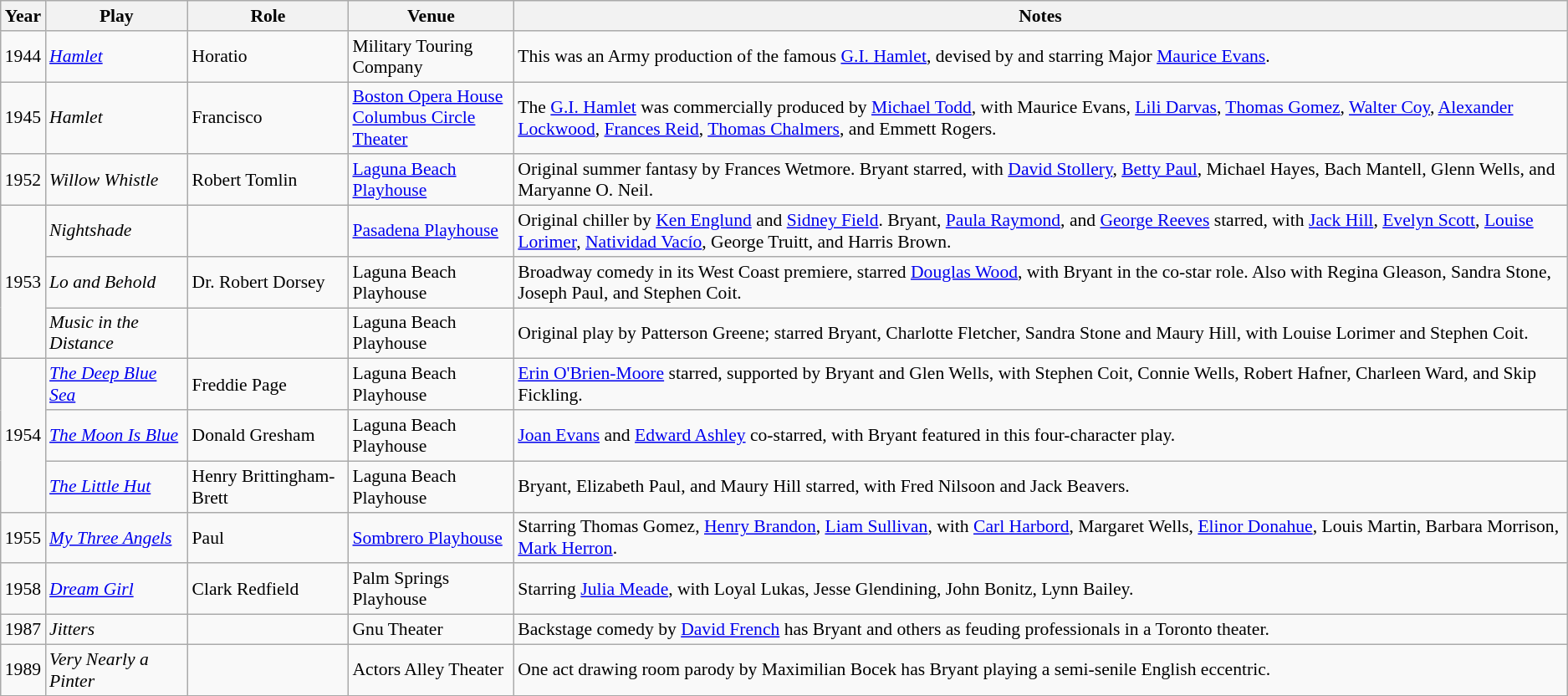<table class="wikitable sortable plainrowheaders" style="font-size: 90%">
<tr>
<th scope="col">Year</th>
<th scope="col">Play</th>
<th scope="col">Role</th>
<th scope="col">Venue</th>
<th scope="col">Notes</th>
</tr>
<tr>
<td>1944</td>
<td><em><a href='#'>Hamlet</a></em></td>
<td>Horatio</td>
<td>Military Touring Company</td>
<td>This was an Army production of the famous <a href='#'>G.I. Hamlet</a>, devised by and starring Major <a href='#'>Maurice Evans</a>.</td>
</tr>
<tr>
<td>1945</td>
<td><em>Hamlet</em></td>
<td>Francisco</td>
<td><a href='#'>Boston Opera House</a><br><a href='#'>Columbus Circle Theater</a></td>
<td>The <a href='#'>G.I. Hamlet</a> was commercially produced by <a href='#'>Michael Todd</a>, with Maurice Evans, <a href='#'>Lili Darvas</a>, <a href='#'>Thomas Gomez</a>, <a href='#'>Walter Coy</a>, <a href='#'>Alexander Lockwood</a>, <a href='#'>Frances Reid</a>, <a href='#'>Thomas Chalmers</a>, and Emmett Rogers.</td>
</tr>
<tr>
<td>1952</td>
<td><em>Willow Whistle</em></td>
<td>Robert Tomlin</td>
<td><a href='#'>Laguna Beach Playhouse</a></td>
<td>Original summer fantasy by Frances Wetmore. Bryant starred, with <a href='#'>David Stollery</a>, <a href='#'>Betty Paul</a>, Michael Hayes, Bach Mantell, Glenn Wells, and Maryanne O. Neil.</td>
</tr>
<tr>
<td rowspan=3>1953</td>
<td><em>Nightshade</em></td>
<td></td>
<td><a href='#'>Pasadena Playhouse</a></td>
<td>Original chiller by <a href='#'>Ken Englund</a> and <a href='#'>Sidney Field</a>. Bryant, <a href='#'>Paula Raymond</a>, and <a href='#'>George Reeves</a> starred, with <a href='#'>Jack Hill</a>, <a href='#'>Evelyn Scott</a>, <a href='#'>Louise Lorimer</a>, <a href='#'>Natividad Vacío</a>, George Truitt, and Harris Brown.</td>
</tr>
<tr>
<td><em>Lo and Behold</em></td>
<td>Dr. Robert Dorsey</td>
<td>Laguna Beach Playhouse</td>
<td>Broadway comedy in its West Coast premiere, starred <a href='#'>Douglas Wood</a>, with Bryant in the co-star role. Also with Regina Gleason, Sandra Stone, Joseph Paul, and Stephen Coit.</td>
</tr>
<tr>
<td><em>Music in the Distance</em></td>
<td></td>
<td>Laguna Beach Playhouse</td>
<td>Original play by Patterson Greene; starred Bryant, Charlotte Fletcher, Sandra Stone and Maury Hill, with Louise Lorimer and Stephen Coit.</td>
</tr>
<tr>
<td rowspan=3>1954</td>
<td><em><a href='#'>The Deep Blue Sea</a></em></td>
<td>Freddie Page</td>
<td>Laguna Beach Playhouse</td>
<td><a href='#'>Erin O'Brien-Moore</a> starred, supported by Bryant and Glen Wells, with Stephen Coit, Connie Wells, Robert Hafner, Charleen Ward, and Skip Fickling.</td>
</tr>
<tr>
<td><em><a href='#'>The Moon Is Blue</a></em></td>
<td>Donald Gresham</td>
<td>Laguna Beach Playhouse</td>
<td><a href='#'>Joan Evans</a> and <a href='#'>Edward Ashley</a> co-starred, with Bryant featured in this four-character play.</td>
</tr>
<tr>
<td><em><a href='#'>The Little Hut</a></em></td>
<td>Henry Brittingham-Brett</td>
<td>Laguna Beach Playhouse</td>
<td>Bryant, Elizabeth Paul, and Maury Hill starred, with Fred Nilsoon and Jack Beavers.</td>
</tr>
<tr>
<td>1955</td>
<td><em><a href='#'>My Three Angels</a></em></td>
<td>Paul</td>
<td><a href='#'>Sombrero Playhouse</a></td>
<td>Starring Thomas Gomez, <a href='#'>Henry Brandon</a>, <a href='#'>Liam Sullivan</a>, with <a href='#'>Carl Harbord</a>, Margaret Wells, <a href='#'>Elinor Donahue</a>, Louis Martin, Barbara Morrison, <a href='#'>Mark Herron</a>.</td>
</tr>
<tr>
<td>1958</td>
<td><em><a href='#'>Dream Girl</a></em></td>
<td>Clark Redfield</td>
<td>Palm Springs Playhouse</td>
<td>Starring <a href='#'>Julia Meade</a>, with Loyal Lukas, Jesse Glendining, John Bonitz, Lynn Bailey.</td>
</tr>
<tr>
<td>1987</td>
<td><em>Jitters</em></td>
<td></td>
<td>Gnu Theater</td>
<td>Backstage comedy by <a href='#'>David French</a> has Bryant and others as feuding professionals in a Toronto theater.</td>
</tr>
<tr>
<td>1989</td>
<td><em>Very Nearly a Pinter</em></td>
<td></td>
<td>Actors Alley Theater</td>
<td>One act drawing room parody by Maximilian Bocek has Bryant playing a semi-senile English eccentric.</td>
</tr>
<tr>
</tr>
</table>
